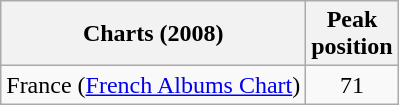<table class="wikitable sortable">
<tr>
<th align="left">Charts (2008)</th>
<th align="left">Peak<br>position</th>
</tr>
<tr>
<td>France (<a href='#'>French Albums Chart</a>)</td>
<td style="text-align:center;">71</td>
</tr>
</table>
